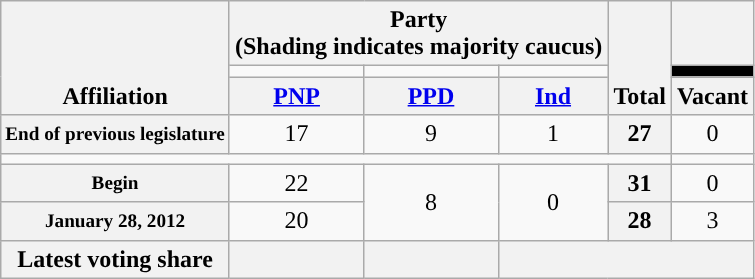<table class=wikitable style="text-align:center">
<tr valign=bottom>
<th rowspan=3>Affiliation</th>
<th colspan=3>Party <div>(Shading indicates majority caucus)</div></th>
<th rowspan=3>Total</th>
<th></th>
</tr>
<tr style="height:5px">
<td style="background-color:"></td>
<td style="background-color:"></td>
<td style="background-color:"></td>
<td bgcolor=black></td>
</tr>
<tr>
<th><a href='#'>PNP</a></th>
<th><a href='#'>PPD</a></th>
<th><a href='#'>Ind</a></th>
<th>Vacant</th>
</tr>
<tr>
<th nowrap style="font-size:80%">End of previous legislature</th>
<td>17</td>
<td>9</td>
<td>1</td>
<th>27</th>
<td>0</td>
</tr>
<tr>
<td colspan=5></td>
</tr>
<tr>
<th nowrap style="font-size:80%">Begin</th>
<td>22</td>
<td rowspan=2>8</td>
<td rowspan=2>0</td>
<th>31</th>
<td>0</td>
</tr>
<tr>
<th nowrap style="font-size:80%">January 28, 2012</th>
<td>20</td>
<th>28</th>
<td>3</td>
</tr>
<tr>
<th>Latest voting share</th>
<th></th>
<th></th>
<th colspan=3></th>
</tr>
</table>
